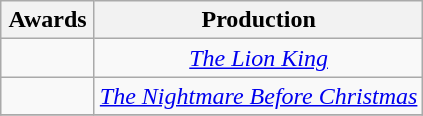<table class="wikitable" rowspan="2" style="text-align:center;" background: #f6e39c;>
<tr>
<th scope="col" style="width:55px;">Awards</th>
<th scope="col" style="text-align:center;">Production</th>
</tr>
<tr>
<td></td>
<td><em><a href='#'>The Lion King</a></em></td>
</tr>
<tr>
<td></td>
<td><em><a href='#'>The Nightmare Before Christmas</a></em></td>
</tr>
<tr>
</tr>
</table>
